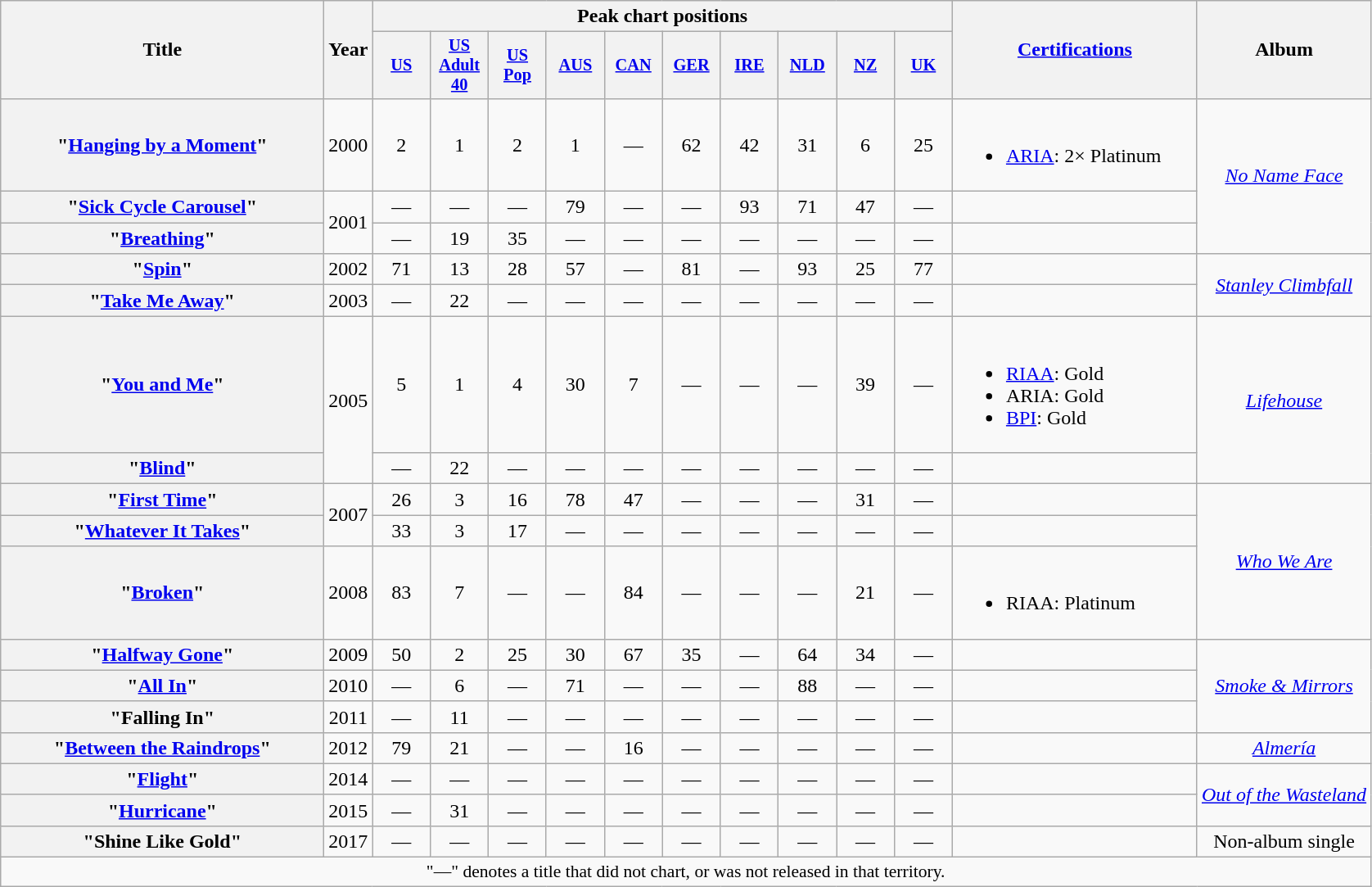<table class="wikitable plainrowheaders" style="text-align:center;">
<tr>
<th scope="col" rowspan="2" style="width:16em;">Title</th>
<th scope="col" rowspan="2">Year</th>
<th scope="col" colspan="10">Peak chart positions</th>
<th scope="col" rowspan="2" style="width:12em;"><a href='#'>Certifications</a></th>
<th scope="col" rowspan="2">Album</th>
</tr>
<tr>
<th style="width:3em;font-size:85%"><a href='#'>US</a><br></th>
<th style="width:3em;font-size:85%"><a href='#'>US<br>Adult 40</a><br></th>
<th style="width:3em;font-size:85%"><a href='#'>US<br>Pop</a><br></th>
<th style="width:3em;font-size:85%"><a href='#'>AUS</a><br></th>
<th style="width:3em;font-size:85%"><a href='#'>CAN</a><br></th>
<th style="width:3em;font-size:85%"><a href='#'>GER</a><br></th>
<th style="width:3em;font-size:85%"><a href='#'>IRE</a><br></th>
<th style="width:3em;font-size:85%"><a href='#'>NLD</a><br></th>
<th style="width:3em;font-size:85%"><a href='#'>NZ</a><br></th>
<th style="width:3em;font-size:85%"><a href='#'>UK</a><br></th>
</tr>
<tr>
<th scope="row">"<a href='#'>Hanging by a Moment</a>"</th>
<td>2000</td>
<td>2</td>
<td>1</td>
<td>2</td>
<td>1</td>
<td>—</td>
<td>62</td>
<td>42</td>
<td>31</td>
<td>6</td>
<td>25</td>
<td align="left"><br><ul><li><a href='#'>ARIA</a>: 2× Platinum</li></ul></td>
<td rowspan=3><em><a href='#'>No Name Face</a></em></td>
</tr>
<tr>
<th scope="row">"<a href='#'>Sick Cycle Carousel</a>"</th>
<td rowspan="2">2001</td>
<td>—</td>
<td>—</td>
<td>—</td>
<td>79</td>
<td>—</td>
<td>—</td>
<td>93</td>
<td>71</td>
<td>47</td>
<td>—</td>
<td></td>
</tr>
<tr>
<th scope="row">"<a href='#'>Breathing</a>"</th>
<td>—</td>
<td>19</td>
<td>35</td>
<td>—</td>
<td>—</td>
<td>—</td>
<td>—</td>
<td>—</td>
<td>—</td>
<td>—</td>
<td></td>
</tr>
<tr>
<th scope="row">"<a href='#'>Spin</a>"</th>
<td>2002</td>
<td>71</td>
<td>13</td>
<td>28</td>
<td>57</td>
<td>—</td>
<td>81</td>
<td>—</td>
<td>93</td>
<td>25</td>
<td>77</td>
<td></td>
<td rowspan="2"><em><a href='#'>Stanley Climbfall</a></em></td>
</tr>
<tr>
<th scope="row">"<a href='#'>Take Me Away</a>"</th>
<td>2003</td>
<td>—</td>
<td>22</td>
<td>—</td>
<td>—</td>
<td>—</td>
<td>—</td>
<td>—</td>
<td>—</td>
<td>—</td>
<td>—</td>
<td></td>
</tr>
<tr>
<th scope="row">"<a href='#'>You and Me</a>"</th>
<td rowspan="2">2005</td>
<td>5</td>
<td>1</td>
<td>4</td>
<td>30</td>
<td>7</td>
<td>—</td>
<td>—</td>
<td>—</td>
<td>39</td>
<td>—</td>
<td align="left"><br><ul><li><a href='#'>RIAA</a>: Gold</li><li>ARIA: Gold</li><li><a href='#'>BPI</a>: Gold</li></ul></td>
<td rowspan="2"><em><a href='#'>Lifehouse</a></em></td>
</tr>
<tr>
<th scope="row">"<a href='#'>Blind</a>"</th>
<td>—</td>
<td>22</td>
<td>—</td>
<td>—</td>
<td>—</td>
<td>—</td>
<td>—</td>
<td>—</td>
<td>—</td>
<td>—</td>
<td></td>
</tr>
<tr>
<th scope="row">"<a href='#'>First Time</a>"</th>
<td rowspan="2">2007</td>
<td>26</td>
<td>3</td>
<td>16</td>
<td>78</td>
<td>47</td>
<td>—</td>
<td>—</td>
<td>—</td>
<td>31</td>
<td>—</td>
<td></td>
<td rowspan="3"><em><a href='#'>Who We Are</a></em></td>
</tr>
<tr>
<th scope="row">"<a href='#'>Whatever It Takes</a>"</th>
<td>33</td>
<td>3</td>
<td>17</td>
<td>—</td>
<td>—</td>
<td>—</td>
<td>—</td>
<td>—</td>
<td>—</td>
<td>—</td>
<td></td>
</tr>
<tr>
<th scope="row">"<a href='#'>Broken</a>"</th>
<td>2008</td>
<td>83</td>
<td>7</td>
<td>—</td>
<td>—</td>
<td>84</td>
<td>—</td>
<td>—</td>
<td>—</td>
<td>21</td>
<td>—</td>
<td align="left"><br><ul><li>RIAA: Platinum</li></ul></td>
</tr>
<tr>
<th scope="row">"<a href='#'>Halfway Gone</a>"</th>
<td>2009</td>
<td>50</td>
<td>2</td>
<td>25</td>
<td>30</td>
<td>67</td>
<td>35</td>
<td>—</td>
<td>64</td>
<td>34</td>
<td>—</td>
<td></td>
<td rowspan="3"><em><a href='#'>Smoke & Mirrors</a></em></td>
</tr>
<tr>
<th scope="row">"<a href='#'>All In</a>"</th>
<td>2010</td>
<td>—</td>
<td>6</td>
<td>—</td>
<td>71</td>
<td>—</td>
<td>—</td>
<td>—</td>
<td>88</td>
<td>—</td>
<td>—</td>
<td></td>
</tr>
<tr>
<th scope="row">"Falling In"</th>
<td>2011</td>
<td>—</td>
<td>11</td>
<td>—</td>
<td>—</td>
<td>—</td>
<td>—</td>
<td>—</td>
<td>—</td>
<td>—</td>
<td>—</td>
<td></td>
</tr>
<tr>
<th scope="row">"<a href='#'>Between the Raindrops</a>" <br></th>
<td>2012</td>
<td>79</td>
<td>21</td>
<td>—</td>
<td>—</td>
<td>16</td>
<td>—</td>
<td>—</td>
<td>—</td>
<td>—</td>
<td>—</td>
<td></td>
<td><em><a href='#'>Almería</a></em></td>
</tr>
<tr>
<th scope="row">"<a href='#'>Flight</a>"</th>
<td>2014</td>
<td>—</td>
<td>—</td>
<td>—</td>
<td>—</td>
<td>—</td>
<td>—</td>
<td>—</td>
<td>—</td>
<td>—</td>
<td>—</td>
<td></td>
<td rowspan="2"><em><a href='#'>Out of the Wasteland</a></em></td>
</tr>
<tr>
<th scope="row">"<a href='#'>Hurricane</a>"</th>
<td>2015</td>
<td>—</td>
<td>31</td>
<td>—</td>
<td>—</td>
<td>—</td>
<td>—</td>
<td>—</td>
<td>—</td>
<td>—</td>
<td>—</td>
<td></td>
</tr>
<tr>
<th scope="row">"Shine Like Gold" </th>
<td>2017</td>
<td>—</td>
<td>—</td>
<td>—</td>
<td>—</td>
<td>—</td>
<td>—</td>
<td>—</td>
<td>—</td>
<td>—</td>
<td>—</td>
<td></td>
<td>Non-album single</td>
</tr>
<tr>
<td colspan="14" style="font-size:90%">"—" denotes a title that did not chart, or was not released in that territory.</td>
</tr>
</table>
